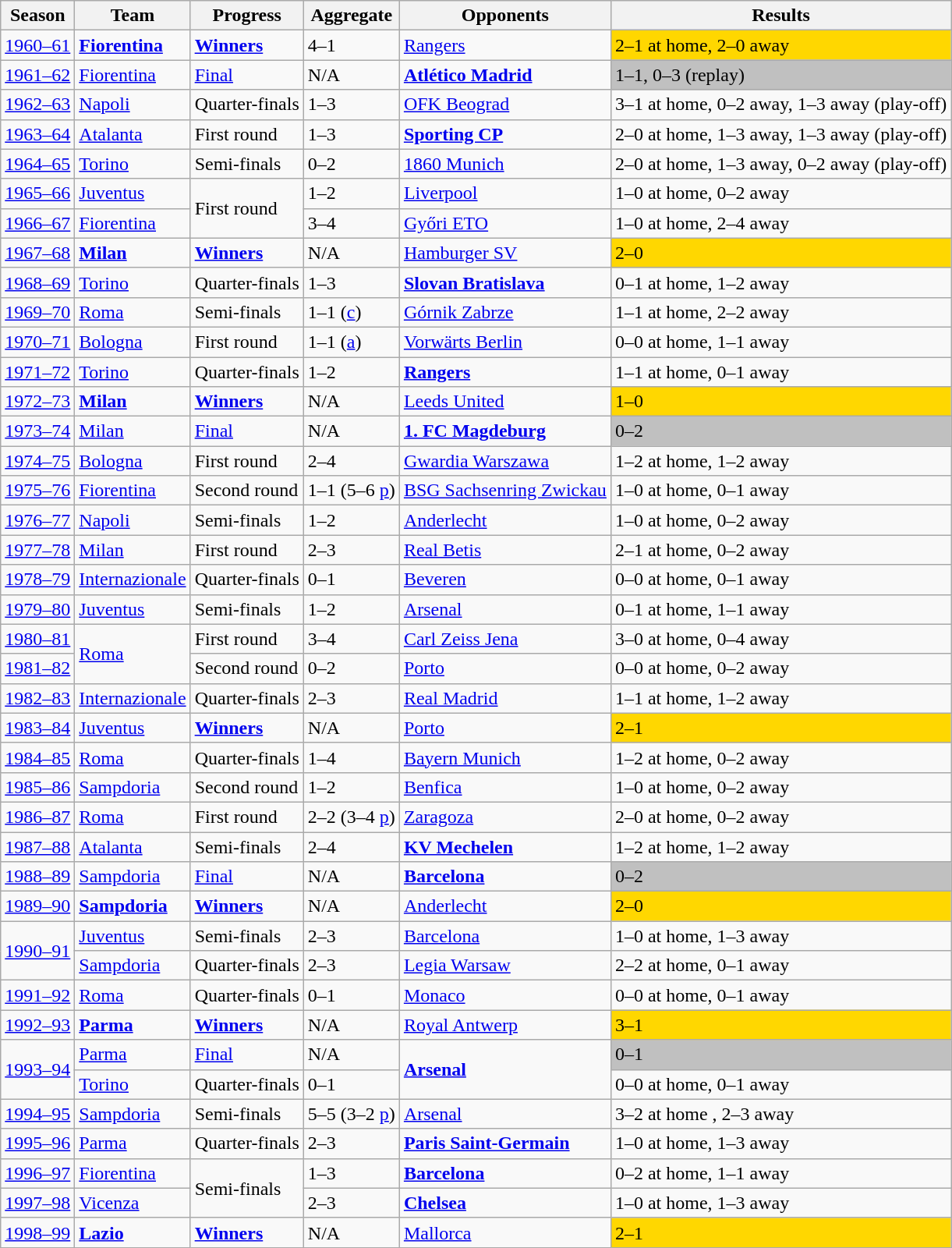<table class="wikitable">
<tr>
<th>Season</th>
<th>Team</th>
<th>Progress</th>
<th>Aggregate</th>
<th>Opponents</th>
<th>Results</th>
</tr>
<tr>
<td><a href='#'>1960–61</a></td>
<td><strong><a href='#'>Fiorentina</a></strong></td>
<td><strong><a href='#'>Winners</a></strong></td>
<td>4–1</td>
<td> <a href='#'>Rangers</a></td>
<td bgcolor=Gold>2–1 at home, 2–0 away</td>
</tr>
<tr>
<td><a href='#'>1961–62</a></td>
<td><a href='#'>Fiorentina</a></td>
<td><a href='#'>Final</a></td>
<td>N/A</td>
<td><strong> <a href='#'>Atlético Madrid</a></strong></td>
<td bgcolor=Silver>1–1, 0–3 (replay)</td>
</tr>
<tr>
<td><a href='#'>1962–63</a></td>
<td><a href='#'>Napoli</a></td>
<td>Quarter-finals</td>
<td>1–3</td>
<td> <a href='#'>OFK Beograd</a></td>
<td>3–1 at home, 0–2 away, 1–3 away (play-off)</td>
</tr>
<tr>
<td><a href='#'>1963–64</a></td>
<td><a href='#'>Atalanta</a></td>
<td>First round</td>
<td>1–3</td>
<td><strong> <a href='#'>Sporting CP</a></strong></td>
<td>2–0 at home, 1–3 away, 1–3 away  (play-off)</td>
</tr>
<tr>
<td><a href='#'>1964–65</a></td>
<td><a href='#'>Torino</a></td>
<td>Semi-finals</td>
<td>0–2</td>
<td> <a href='#'>1860 Munich</a></td>
<td>2–0 at home, 1–3 away, 0–2 away (play-off)</td>
</tr>
<tr>
<td><a href='#'>1965–66</a></td>
<td><a href='#'>Juventus</a></td>
<td rowspan="2">First round</td>
<td>1–2</td>
<td> <a href='#'>Liverpool</a></td>
<td>1–0 at home, 0–2 away</td>
</tr>
<tr>
<td><a href='#'>1966–67</a></td>
<td><a href='#'>Fiorentina</a></td>
<td>3–4</td>
<td> <a href='#'>Győri ETO</a></td>
<td>1–0 at home, 2–4 away</td>
</tr>
<tr>
<td><a href='#'>1967–68</a></td>
<td><strong><a href='#'>Milan</a></strong></td>
<td><strong><a href='#'>Winners</a></strong></td>
<td>N/A</td>
<td> <a href='#'>Hamburger SV</a></td>
<td bgcolor=Gold>2–0</td>
</tr>
<tr>
<td><a href='#'>1968–69</a></td>
<td><a href='#'>Torino</a></td>
<td>Quarter-finals</td>
<td>1–3</td>
<td> <strong><a href='#'>Slovan Bratislava</a></strong></td>
<td>0–1 at home, 1–2 away</td>
</tr>
<tr>
<td><a href='#'>1969–70</a></td>
<td><a href='#'>Roma</a></td>
<td>Semi-finals</td>
<td>1–1 (<a href='#'>c</a>)</td>
<td> <a href='#'>Górnik Zabrze</a></td>
<td>1–1 at home, 2–2 away</td>
</tr>
<tr>
<td><a href='#'>1970–71</a></td>
<td><a href='#'>Bologna</a></td>
<td>First round</td>
<td>1–1 (<a href='#'>a</a>)</td>
<td> <a href='#'>Vorwärts Berlin</a></td>
<td>0–0 at home, 1–1 away</td>
</tr>
<tr>
<td><a href='#'>1971–72</a></td>
<td><a href='#'>Torino</a></td>
<td>Quarter-finals</td>
<td>1–2</td>
<td> <strong><a href='#'>Rangers</a></strong></td>
<td>1–1 at home, 0–1 away</td>
</tr>
<tr>
<td><a href='#'>1972–73</a></td>
<td><strong><a href='#'>Milan</a></strong></td>
<td><strong><a href='#'>Winners</a></strong></td>
<td>N/A</td>
<td> <a href='#'>Leeds United</a></td>
<td bgcolor=Gold>1–0</td>
</tr>
<tr>
<td><a href='#'>1973–74</a></td>
<td><a href='#'>Milan</a></td>
<td><a href='#'>Final</a></td>
<td>N/A</td>
<td><strong> <a href='#'>1. FC Magdeburg</a></strong></td>
<td bgcolor=Silver>0–2</td>
</tr>
<tr>
<td><a href='#'>1974–75</a></td>
<td><a href='#'>Bologna</a></td>
<td>First round</td>
<td>2–4</td>
<td> <a href='#'>Gwardia Warszawa</a></td>
<td>1–2 at home, 1–2 away</td>
</tr>
<tr>
<td><a href='#'>1975–76</a></td>
<td><a href='#'>Fiorentina</a></td>
<td>Second round</td>
<td>1–1 (5–6 <a href='#'>p</a>)</td>
<td> <a href='#'>BSG Sachsenring Zwickau</a></td>
<td>1–0 at home, 0–1 away</td>
</tr>
<tr>
<td><a href='#'>1976–77</a></td>
<td><a href='#'>Napoli</a></td>
<td>Semi-finals</td>
<td>1–2</td>
<td> <a href='#'>Anderlecht</a></td>
<td>1–0 at home, 0–2 away</td>
</tr>
<tr>
<td><a href='#'>1977–78</a></td>
<td><a href='#'>Milan</a></td>
<td>First round</td>
<td>2–3</td>
<td> <a href='#'>Real Betis</a></td>
<td>2–1 at home, 0–2 away</td>
</tr>
<tr>
<td><a href='#'>1978–79</a></td>
<td><a href='#'>Internazionale</a></td>
<td>Quarter-finals</td>
<td>0–1</td>
<td> <a href='#'>Beveren</a></td>
<td>0–0 at home, 0–1 away</td>
</tr>
<tr>
<td><a href='#'>1979–80</a></td>
<td><a href='#'>Juventus</a></td>
<td>Semi-finals</td>
<td>1–2</td>
<td> <a href='#'>Arsenal</a></td>
<td>0–1 at home, 1–1 away</td>
</tr>
<tr>
<td><a href='#'>1980–81</a></td>
<td rowspan="2"><a href='#'>Roma</a></td>
<td>First round</td>
<td>3–4</td>
<td> <a href='#'>Carl Zeiss Jena</a></td>
<td>3–0 at home, 0–4 away</td>
</tr>
<tr>
<td><a href='#'>1981–82</a></td>
<td>Second round</td>
<td>0–2</td>
<td> <a href='#'>Porto</a></td>
<td>0–0 at home, 0–2 away</td>
</tr>
<tr>
<td><a href='#'>1982–83</a></td>
<td><a href='#'>Internazionale</a></td>
<td>Quarter-finals</td>
<td>2–3</td>
<td> <a href='#'>Real Madrid</a></td>
<td>1–1 at home, 1–2 away</td>
</tr>
<tr>
<td><a href='#'>1983–84</a></td>
<td><strong><a href='#'></strong>Juventus<strong></a></strong></td>
<td><strong><a href='#'>Winners</a></strong></td>
<td>N/A</td>
<td> <a href='#'>Porto</a></td>
<td bgcolor=Gold>2–1</td>
</tr>
<tr>
<td><a href='#'>1984–85</a></td>
<td><a href='#'>Roma</a></td>
<td>Quarter-finals</td>
<td>1–4</td>
<td> <a href='#'>Bayern Munich</a></td>
<td>1–2 at home, 0–2 away</td>
</tr>
<tr>
<td><a href='#'>1985–86</a></td>
<td><a href='#'>Sampdoria</a></td>
<td>Second round</td>
<td>1–2</td>
<td> <a href='#'>Benfica</a></td>
<td>1–0 at home, 0–2 away</td>
</tr>
<tr>
<td><a href='#'>1986–87</a></td>
<td><a href='#'>Roma</a></td>
<td>First round</td>
<td>2–2 (3–4 <a href='#'>p</a>)</td>
<td> <a href='#'>Zaragoza</a></td>
<td>2–0 at home, 0–2 away </td>
</tr>
<tr>
<td><a href='#'>1987–88</a></td>
<td><a href='#'>Atalanta</a></td>
<td>Semi-finals</td>
<td>2–4</td>
<td> <strong><a href='#'>KV Mechelen</a></strong></td>
<td>1–2 at home, 1–2 away</td>
</tr>
<tr>
<td><a href='#'>1988–89</a></td>
<td><a href='#'>Sampdoria</a></td>
<td><a href='#'>Final</a></td>
<td>N/A</td>
<td><strong> <a href='#'>Barcelona</a></strong></td>
<td bgcolor=Silver>0–2</td>
</tr>
<tr>
<td><a href='#'>1989–90</a></td>
<td><strong><a href='#'>Sampdoria</a></strong></td>
<td><strong><a href='#'>Winners</a></strong></td>
<td>N/A</td>
<td> <a href='#'>Anderlecht</a></td>
<td bgcolor=Gold>2–0 </td>
</tr>
<tr>
<td rowspan="2"><a href='#'>1990–91</a></td>
<td><a href='#'>Juventus</a></td>
<td>Semi-finals</td>
<td>2–3</td>
<td> <a href='#'>Barcelona</a></td>
<td>1–0 at home, 1–3 away</td>
</tr>
<tr>
<td><a href='#'>Sampdoria</a></td>
<td>Quarter-finals</td>
<td>2–3</td>
<td> <a href='#'>Legia Warsaw</a></td>
<td>2–2 at home, 0–1 away</td>
</tr>
<tr>
<td><a href='#'>1991–92</a></td>
<td><a href='#'>Roma</a></td>
<td>Quarter-finals</td>
<td>0–1</td>
<td> <a href='#'>Monaco</a></td>
<td>0–0 at home, 0–1 away</td>
</tr>
<tr>
<td><a href='#'>1992–93</a></td>
<td><strong><a href='#'>Parma</a></strong></td>
<td><strong><a href='#'>Winners</a></strong></td>
<td>N/A</td>
<td> <a href='#'>Royal Antwerp</a></td>
<td bgcolor=Gold>3–1</td>
</tr>
<tr>
<td rowspan="2"><a href='#'>1993–94</a></td>
<td><a href='#'>Parma</a></td>
<td><a href='#'>Final</a></td>
<td>N/A</td>
<td rowspan="2"><strong> <a href='#'>Arsenal</a></strong></td>
<td bgcolor=Silver>0–1</td>
</tr>
<tr>
<td><a href='#'>Torino</a></td>
<td>Quarter-finals</td>
<td>0–1</td>
<td>0–0 at home, 0–1 away</td>
</tr>
<tr>
<td><a href='#'>1994–95</a></td>
<td><a href='#'>Sampdoria</a></td>
<td>Semi-finals</td>
<td>5–5 (3–2 <a href='#'>p</a>)</td>
<td> <a href='#'>Arsenal</a></td>
<td>3–2 at home , 2–3 away</td>
</tr>
<tr>
<td><a href='#'>1995–96</a></td>
<td><a href='#'>Parma</a></td>
<td>Quarter-finals</td>
<td>2–3</td>
<td> <strong><a href='#'>Paris Saint-Germain</a></strong></td>
<td>1–0 at home, 1–3 away</td>
</tr>
<tr>
<td><a href='#'>1996–97</a></td>
<td><a href='#'>Fiorentina</a></td>
<td rowspan="2">Semi-finals</td>
<td>1–3</td>
<td><strong> <a href='#'>Barcelona</a></strong></td>
<td>0–2 at home, 1–1 away</td>
</tr>
<tr>
<td><a href='#'>1997–98</a></td>
<td><a href='#'>Vicenza</a></td>
<td>2–3</td>
<td><strong> <a href='#'>Chelsea</a></strong></td>
<td>1–0 at home, 1–3 away</td>
</tr>
<tr>
<td><a href='#'>1998–99</a></td>
<td><strong><a href='#'>Lazio</a></strong></td>
<td><strong><a href='#'>Winners</a></strong></td>
<td>N/A</td>
<td> <a href='#'>Mallorca</a></td>
<td bgcolor=Gold>2–1</td>
</tr>
</table>
